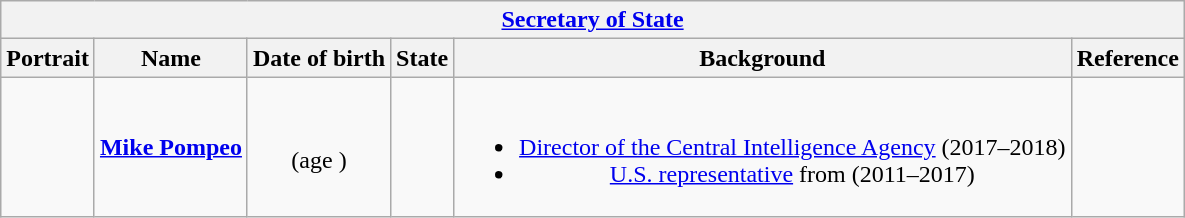<table class="wikitable collapsible" style="text-align:center;">
<tr>
<th colspan="6"><a href='#'>Secretary of State</a></th>
</tr>
<tr>
<th>Portrait</th>
<th>Name</th>
<th>Date of birth</th>
<th>State</th>
<th>Background</th>
<th>Reference</th>
</tr>
<tr>
<td></td>
<td><strong><a href='#'>Mike Pompeo</a></strong></td>
<td><br>(age )</td>
<td></td>
<td><br><ul><li><a href='#'>Director of the Central Intelligence Agency</a> (2017–2018)</li><li><a href='#'>U.S. representative</a> from  (2011–2017)</li></ul></td>
<td></td>
</tr>
</table>
